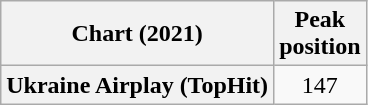<table class="wikitable plainrowheaders" style="text-align:center">
<tr>
<th scope="col">Chart (2021)</th>
<th scope="col">Peak<br>position</th>
</tr>
<tr>
<th scope="row">Ukraine Airplay (TopHit)</th>
<td>147</td>
</tr>
</table>
